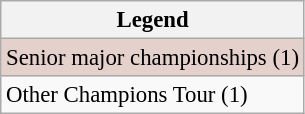<table class="wikitable" style="font-size:95%;">
<tr>
<th>Legend</th>
</tr>
<tr style="background:#e5d1cb;">
<td>Senior major championships (1)</td>
</tr>
<tr>
<td>Other Champions Tour (1)</td>
</tr>
</table>
